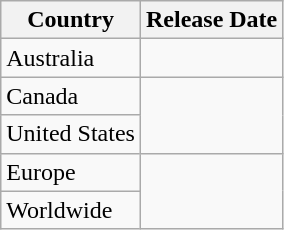<table class="wikitable">
<tr>
<th>Country</th>
<th>Release Date</th>
</tr>
<tr>
<td>Australia</td>
<td></td>
</tr>
<tr>
<td>Canada</td>
<td rowspan="2"></td>
</tr>
<tr>
<td>United States</td>
</tr>
<tr>
<td>Europe</td>
<td rowspan="2"></td>
</tr>
<tr>
<td>Worldwide</td>
</tr>
</table>
